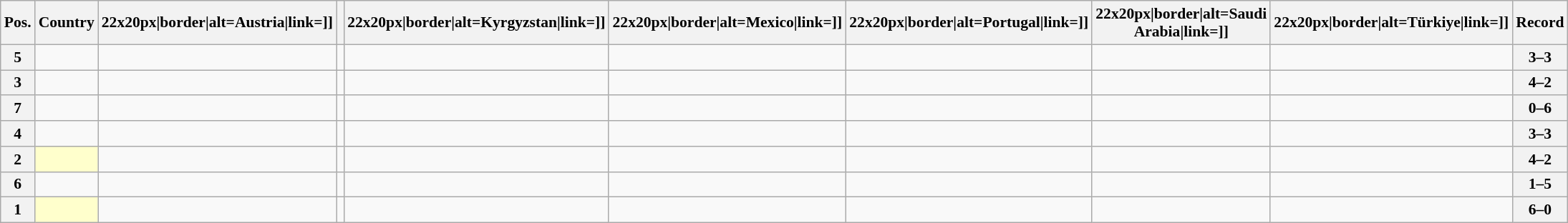<table class="wikitable sortable nowrap" style="text-align:center; font-size:0.9em;">
<tr>
<th>Pos.</th>
<th>Country</th>
<th [[Image:>22x20px|border|alt=Austria|link=]]</th>
<th></th>
<th [[Image:>22x20px|border|alt=Kyrgyzstan|link=]]</th>
<th [[Image:>22x20px|border|alt=Mexico|link=]]</th>
<th [[Image:>22x20px|border|alt=Portugal|link=]]</th>
<th [[Image:>22x20px|border|alt=Saudi Arabia|link=]]</th>
<th [[Image:>22x20px|border|alt=Türkiye|link=]]</th>
<th>Record</th>
</tr>
<tr>
<th>5</th>
<td style="text-align:left;"></td>
<td></td>
<td></td>
<td></td>
<td></td>
<td></td>
<td></td>
<td></td>
<th>3–3</th>
</tr>
<tr>
<th>3</th>
<td style="text-align:left;"></td>
<td></td>
<td></td>
<td></td>
<td></td>
<td></td>
<td></td>
<td></td>
<th>4–2</th>
</tr>
<tr>
<th>7</th>
<td style="text-align:left;"></td>
<td></td>
<td></td>
<td></td>
<td></td>
<td></td>
<td></td>
<td></td>
<th>0–6</th>
</tr>
<tr>
<th>4</th>
<td style="text-align:left;"></td>
<td></td>
<td></td>
<td></td>
<td></td>
<td></td>
<td></td>
<td></td>
<th>3–3</th>
</tr>
<tr>
<th>2</th>
<td style="text-align:left; background:#ffffcc;"></td>
<td></td>
<td></td>
<td></td>
<td></td>
<td></td>
<td></td>
<td></td>
<th>4–2</th>
</tr>
<tr>
<th>6</th>
<td style="text-align:left;"></td>
<td></td>
<td></td>
<td></td>
<td></td>
<td></td>
<td></td>
<td></td>
<th>1–5</th>
</tr>
<tr>
<th>1</th>
<td style="text-align:left; background:#ffffcc;"></td>
<td></td>
<td></td>
<td></td>
<td></td>
<td></td>
<td></td>
<td></td>
<th>6–0</th>
</tr>
</table>
